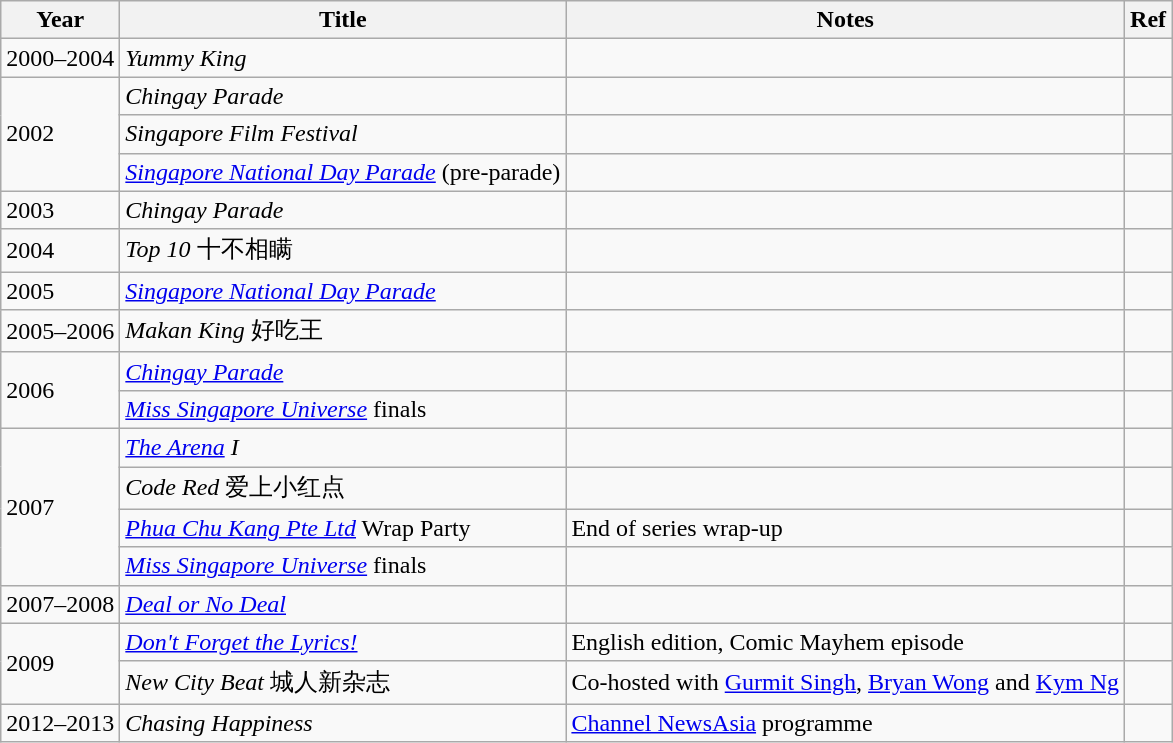<table class="wikitable sortable">
<tr>
<th>Year</th>
<th>Title</th>
<th class="unsortable">Notes</th>
<th class="unsortable">Ref</th>
</tr>
<tr>
<td>2000–2004</td>
<td><em>Yummy King</em></td>
<td></td>
<td></td>
</tr>
<tr>
<td rowspan="3">2002</td>
<td><em>Chingay Parade</em></td>
<td></td>
<td></td>
</tr>
<tr>
<td><em>Singapore Film Festival</em></td>
<td></td>
<td></td>
</tr>
<tr>
<td><em><a href='#'>Singapore National Day Parade</a></em> (pre-parade)</td>
<td></td>
<td></td>
</tr>
<tr>
<td>2003</td>
<td><em>Chingay Parade</em></td>
<td></td>
<td></td>
</tr>
<tr>
<td>2004</td>
<td><em>Top 10</em> 十不相瞒</td>
<td></td>
<td></td>
</tr>
<tr>
<td>2005</td>
<td><em><a href='#'>Singapore National Day Parade</a></em></td>
<td></td>
<td></td>
</tr>
<tr>
<td>2005–2006</td>
<td><em>Makan King</em> 好吃王</td>
<td></td>
<td></td>
</tr>
<tr>
<td rowspan="2">2006</td>
<td><em><a href='#'>Chingay Parade</a></em></td>
<td></td>
<td></td>
</tr>
<tr>
<td><em><a href='#'>Miss Singapore Universe</a></em> finals</td>
<td></td>
<td></td>
</tr>
<tr>
<td rowspan="4">2007</td>
<td><em><a href='#'>The Arena</a> I</em></td>
<td></td>
<td></td>
</tr>
<tr>
<td><em>Code Red</em> 爱上小红点</td>
<td></td>
<td></td>
</tr>
<tr>
<td><em><a href='#'>Phua Chu Kang Pte Ltd</a></em> Wrap Party</td>
<td>End of series wrap-up</td>
<td></td>
</tr>
<tr>
<td><em><a href='#'>Miss Singapore Universe</a></em> finals</td>
<td></td>
<td></td>
</tr>
<tr>
<td>2007–2008</td>
<td><em><a href='#'>Deal or No Deal</a></em></td>
<td></td>
<td></td>
</tr>
<tr>
<td rowspan="2">2009</td>
<td><em><a href='#'>Don't Forget the Lyrics!</a></em></td>
<td>English edition, Comic Mayhem episode</td>
<td></td>
</tr>
<tr>
<td><em>New City Beat</em> 城人新杂志</td>
<td>Co-hosted with <a href='#'>Gurmit Singh</a>, <a href='#'>Bryan Wong</a> and <a href='#'>Kym Ng</a></td>
<td></td>
</tr>
<tr>
<td>2012–2013</td>
<td><em>Chasing Happiness</em></td>
<td><a href='#'>Channel NewsAsia</a> programme</td>
<td></td>
</tr>
</table>
